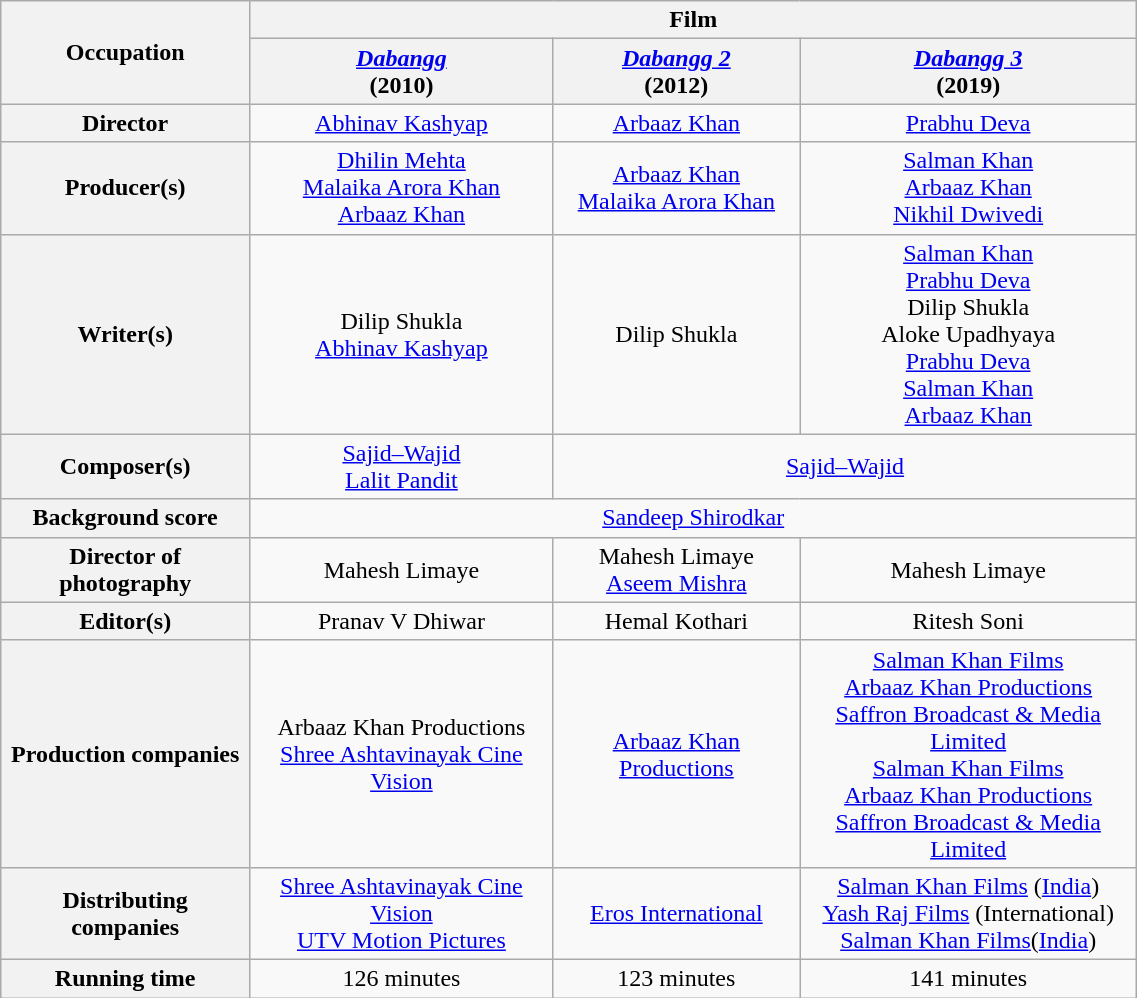<table class="wikitable" style="text-align:center; width:60%;">
<tr>
<th rowspan="2">Occupation</th>
<th colspan="3">Film</th>
</tr>
<tr>
<th width:10%;"><em><a href='#'>Dabangg</a></em><br> (2010)</th>
<th width:10%;"><em><a href='#'>Dabangg 2</a></em><br> (2012)</th>
<th width:10%;"><em><a href='#'>Dabangg 3</a></em><br> (2019)</th>
</tr>
<tr>
<th>Director</th>
<td><a href='#'>Abhinav Kashyap</a></td>
<td><a href='#'>Arbaaz Khan</a></td>
<td><a href='#'>Prabhu Deva</a></td>
</tr>
<tr>
<th>Producer(s)</th>
<td><a href='#'>Dhilin Mehta</a> <br> <a href='#'>Malaika Arora Khan</a> <br> <a href='#'>Arbaaz Khan</a></td>
<td><a href='#'>Arbaaz Khan</a> <br> <a href='#'>Malaika Arora Khan</a></td>
<td><a href='#'>Salman Khan</a> <br> <a href='#'>Arbaaz Khan</a> <br> <a href='#'>Nikhil Dwivedi</a></td>
</tr>
<tr>
<th>Writer(s)</th>
<td>Dilip Shukla<br><a href='#'>Abhinav Kashyap</a></td>
<td>Dilip Shukla</td>
<td><a href='#'>Salman Khan</a><br><a href='#'>Prabhu Deva</a><br>Dilip Shukla<br>Aloke Upadhyaya<br><a href='#'>Prabhu Deva</a><br><a href='#'>Salman Khan</a><br><a href='#'>Arbaaz Khan</a></td>
</tr>
<tr>
<th>Composer(s)</th>
<td><a href='#'>Sajid–Wajid</a><br><a href='#'>Lalit Pandit</a></td>
<td colspan="2"><a href='#'>Sajid–Wajid</a></td>
</tr>
<tr>
<th>Background score</th>
<td colspan="3"><a href='#'>Sandeep Shirodkar</a></td>
</tr>
<tr>
<th>Director of photography</th>
<td>Mahesh Limaye</td>
<td>Mahesh Limaye <br> <a href='#'>Aseem Mishra</a></td>
<td colspan="1">Mahesh Limaye</td>
</tr>
<tr>
<th>Editor(s)</th>
<td>Pranav V Dhiwar</td>
<td>Hemal Kothari</td>
<td colspan="1">Ritesh Soni</td>
</tr>
<tr>
<th>Production companies</th>
<td>Arbaaz Khan Productions<br><a href='#'>Shree Ashtavinayak Cine Vision</a></td>
<td><a href='#'>Arbaaz Khan Productions</a></td>
<td><a href='#'>Salman Khan Films</a><br><a href='#'>Arbaaz Khan Productions</a><br><a href='#'>Saffron Broadcast & Media Limited</a><br><a href='#'>Salman Khan Films</a><br><a href='#'>Arbaaz Khan Productions</a><br><a href='#'>Saffron Broadcast & Media Limited</a></td>
</tr>
<tr>
<th>Distributing companies</th>
<td><a href='#'>Shree Ashtavinayak Cine Vision</a><br><a href='#'>UTV Motion Pictures</a></td>
<td><a href='#'>Eros International</a></td>
<td><a href='#'>Salman Khan Films</a> (<a href='#'>India</a>) <br><a href='#'>Yash Raj Films</a> (International)<br><a href='#'>Salman Khan Films</a>(<a href='#'>India</a>)</td>
</tr>
<tr>
<th>Running time</th>
<td>126 minutes</td>
<td>123 minutes</td>
<td>141 minutes</td>
</tr>
</table>
